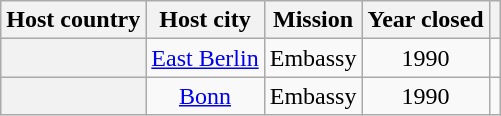<table class="wikitable plainrowheaders" style="text-align:center">
<tr>
<th scope="col">Host country</th>
<th scope="col">Host city</th>
<th scope="col">Mission</th>
<th scope="col">Year closed</th>
<th scope="col"></th>
</tr>
<tr>
<th scope="row"></th>
<td><a href='#'>East Berlin</a></td>
<td>Embassy</td>
<td>1990</td>
<td></td>
</tr>
<tr>
<th scope="row"></th>
<td><a href='#'>Bonn</a></td>
<td>Embassy</td>
<td>1990</td>
<td></td>
</tr>
</table>
